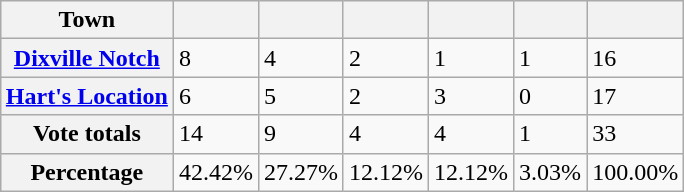<table class="wikitable sortable" style=margin:auto;margin:auto>
<tr valign=bottom>
<th>Town</th>
<th></th>
<th></th>
<th></th>
<th></th>
<th></th>
<th></th>
</tr>
<tr>
<th><a href='#'>Dixville Notch</a></th>
<td>8</td>
<td>4</td>
<td>2</td>
<td>1</td>
<td>1</td>
<td>16</td>
</tr>
<tr>
<th><a href='#'>Hart's Location</a></th>
<td>6</td>
<td>5</td>
<td>2</td>
<td>3</td>
<td>0</td>
<td>17</td>
</tr>
<tr>
<th>Vote totals</th>
<td>14</td>
<td>9</td>
<td>4</td>
<td>4</td>
<td>1</td>
<td>33</td>
</tr>
<tr>
<th>Percentage</th>
<td>42.42%</td>
<td>27.27%</td>
<td>12.12%</td>
<td>12.12%</td>
<td>3.03%</td>
<td>100.00%</td>
</tr>
</table>
